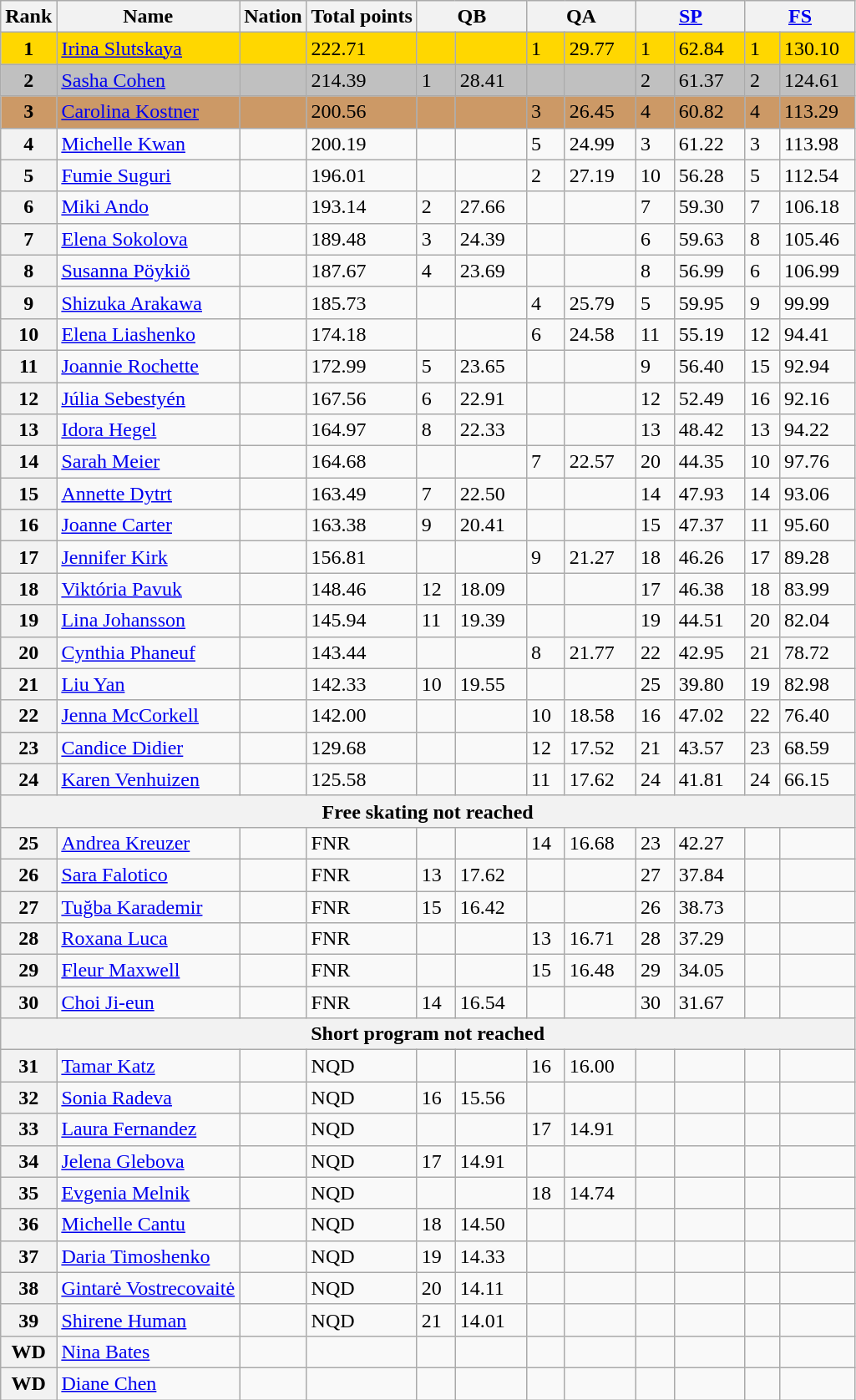<table class="wikitable">
<tr>
<th>Rank</th>
<th>Name</th>
<th>Nation</th>
<th>Total points</th>
<th colspan="2" width="80px">QB</th>
<th colspan="2" width="80px">QA</th>
<th colspan="2" width="80px"><a href='#'>SP</a></th>
<th colspan="2" width="80px"><a href='#'>FS</a></th>
</tr>
<tr bgcolor=gold>
<td align=center><strong>1</strong></td>
<td><a href='#'>Irina Slutskaya</a></td>
<td></td>
<td>222.71</td>
<td></td>
<td></td>
<td>1</td>
<td>29.77</td>
<td>1</td>
<td>62.84</td>
<td>1</td>
<td>130.10</td>
</tr>
<tr bgcolor=silver>
<td align=center><strong>2</strong></td>
<td><a href='#'>Sasha Cohen</a></td>
<td></td>
<td>214.39</td>
<td>1</td>
<td>28.41</td>
<td></td>
<td></td>
<td>2</td>
<td>61.37</td>
<td>2</td>
<td>124.61</td>
</tr>
<tr bgcolor=cc9966>
<td align=center><strong>3</strong></td>
<td><a href='#'>Carolina Kostner</a></td>
<td></td>
<td>200.56</td>
<td></td>
<td></td>
<td>3</td>
<td>26.45</td>
<td>4</td>
<td>60.82</td>
<td>4</td>
<td>113.29</td>
</tr>
<tr>
<th>4</th>
<td><a href='#'>Michelle Kwan</a></td>
<td></td>
<td>200.19</td>
<td></td>
<td></td>
<td>5</td>
<td>24.99</td>
<td>3</td>
<td>61.22</td>
<td>3</td>
<td>113.98</td>
</tr>
<tr>
<th>5</th>
<td><a href='#'>Fumie Suguri</a></td>
<td></td>
<td>196.01</td>
<td></td>
<td></td>
<td>2</td>
<td>27.19</td>
<td>10</td>
<td>56.28</td>
<td>5</td>
<td>112.54</td>
</tr>
<tr>
<th>6</th>
<td><a href='#'>Miki Ando</a></td>
<td></td>
<td>193.14</td>
<td>2</td>
<td>27.66</td>
<td></td>
<td></td>
<td>7</td>
<td>59.30</td>
<td>7</td>
<td>106.18</td>
</tr>
<tr>
<th>7</th>
<td><a href='#'>Elena Sokolova</a></td>
<td></td>
<td>189.48</td>
<td>3</td>
<td>24.39</td>
<td></td>
<td></td>
<td>6</td>
<td>59.63</td>
<td>8</td>
<td>105.46</td>
</tr>
<tr>
<th>8</th>
<td><a href='#'>Susanna Pöykiö</a></td>
<td></td>
<td>187.67</td>
<td>4</td>
<td>23.69</td>
<td></td>
<td></td>
<td>8</td>
<td>56.99</td>
<td>6</td>
<td>106.99</td>
</tr>
<tr>
<th>9</th>
<td><a href='#'>Shizuka Arakawa</a></td>
<td></td>
<td>185.73</td>
<td></td>
<td></td>
<td>4</td>
<td>25.79</td>
<td>5</td>
<td>59.95</td>
<td>9</td>
<td>99.99</td>
</tr>
<tr>
<th>10</th>
<td><a href='#'>Elena Liashenko</a></td>
<td></td>
<td>174.18</td>
<td></td>
<td></td>
<td>6</td>
<td>24.58</td>
<td>11</td>
<td>55.19</td>
<td>12</td>
<td>94.41</td>
</tr>
<tr>
<th>11</th>
<td><a href='#'>Joannie Rochette</a></td>
<td></td>
<td>172.99</td>
<td>5</td>
<td>23.65</td>
<td></td>
<td></td>
<td>9</td>
<td>56.40</td>
<td>15</td>
<td>92.94</td>
</tr>
<tr>
<th>12</th>
<td><a href='#'>Júlia Sebestyén</a></td>
<td></td>
<td>167.56</td>
<td>6</td>
<td>22.91</td>
<td></td>
<td></td>
<td>12</td>
<td>52.49</td>
<td>16</td>
<td>92.16</td>
</tr>
<tr>
<th>13</th>
<td><a href='#'>Idora Hegel</a></td>
<td></td>
<td>164.97</td>
<td>8</td>
<td>22.33</td>
<td></td>
<td></td>
<td>13</td>
<td>48.42</td>
<td>13</td>
<td>94.22</td>
</tr>
<tr>
<th>14</th>
<td><a href='#'>Sarah Meier</a></td>
<td></td>
<td>164.68</td>
<td></td>
<td></td>
<td>7</td>
<td>22.57</td>
<td>20</td>
<td>44.35</td>
<td>10</td>
<td>97.76</td>
</tr>
<tr>
<th>15</th>
<td><a href='#'>Annette Dytrt</a></td>
<td></td>
<td>163.49</td>
<td>7</td>
<td>22.50</td>
<td></td>
<td></td>
<td>14</td>
<td>47.93</td>
<td>14</td>
<td>93.06</td>
</tr>
<tr>
<th>16</th>
<td><a href='#'>Joanne Carter</a></td>
<td></td>
<td>163.38</td>
<td>9</td>
<td>20.41</td>
<td></td>
<td></td>
<td>15</td>
<td>47.37</td>
<td>11</td>
<td>95.60</td>
</tr>
<tr>
<th>17</th>
<td><a href='#'>Jennifer Kirk</a></td>
<td></td>
<td>156.81</td>
<td></td>
<td></td>
<td>9</td>
<td>21.27</td>
<td>18</td>
<td>46.26</td>
<td>17</td>
<td>89.28</td>
</tr>
<tr>
<th>18</th>
<td><a href='#'>Viktória Pavuk</a></td>
<td></td>
<td>148.46</td>
<td>12</td>
<td>18.09</td>
<td></td>
<td></td>
<td>17</td>
<td>46.38</td>
<td>18</td>
<td>83.99</td>
</tr>
<tr>
<th>19</th>
<td><a href='#'>Lina Johansson</a></td>
<td></td>
<td>145.94</td>
<td>11</td>
<td>19.39</td>
<td></td>
<td></td>
<td>19</td>
<td>44.51</td>
<td>20</td>
<td>82.04</td>
</tr>
<tr>
<th>20</th>
<td><a href='#'>Cynthia Phaneuf</a></td>
<td></td>
<td>143.44</td>
<td></td>
<td></td>
<td>8</td>
<td>21.77</td>
<td>22</td>
<td>42.95</td>
<td>21</td>
<td>78.72</td>
</tr>
<tr>
<th>21</th>
<td><a href='#'>Liu Yan</a></td>
<td></td>
<td>142.33</td>
<td>10</td>
<td>19.55</td>
<td></td>
<td></td>
<td>25</td>
<td>39.80</td>
<td>19</td>
<td>82.98</td>
</tr>
<tr>
<th>22</th>
<td><a href='#'>Jenna McCorkell</a></td>
<td></td>
<td>142.00</td>
<td></td>
<td></td>
<td>10</td>
<td>18.58</td>
<td>16</td>
<td>47.02</td>
<td>22</td>
<td>76.40</td>
</tr>
<tr>
<th>23</th>
<td><a href='#'>Candice Didier</a></td>
<td></td>
<td>129.68</td>
<td></td>
<td></td>
<td>12</td>
<td>17.52</td>
<td>21</td>
<td>43.57</td>
<td>23</td>
<td>68.59</td>
</tr>
<tr>
<th>24</th>
<td><a href='#'>Karen Venhuizen</a></td>
<td></td>
<td>125.58</td>
<td></td>
<td></td>
<td>11</td>
<td>17.62</td>
<td>24</td>
<td>41.81</td>
<td>24</td>
<td>66.15</td>
</tr>
<tr>
<th colspan=12>Free skating not reached</th>
</tr>
<tr>
<th>25</th>
<td><a href='#'>Andrea Kreuzer</a></td>
<td></td>
<td>FNR</td>
<td></td>
<td></td>
<td>14</td>
<td>16.68</td>
<td>23</td>
<td>42.27</td>
<td></td>
<td></td>
</tr>
<tr>
<th>26</th>
<td><a href='#'>Sara Falotico</a></td>
<td></td>
<td>FNR</td>
<td>13</td>
<td>17.62</td>
<td></td>
<td></td>
<td>27</td>
<td>37.84</td>
<td></td>
<td></td>
</tr>
<tr>
<th>27</th>
<td><a href='#'>Tuğba Karademir</a></td>
<td></td>
<td>FNR</td>
<td>15</td>
<td>16.42</td>
<td></td>
<td></td>
<td>26</td>
<td>38.73</td>
<td></td>
<td></td>
</tr>
<tr>
<th>28</th>
<td><a href='#'>Roxana Luca</a></td>
<td></td>
<td>FNR</td>
<td></td>
<td></td>
<td>13</td>
<td>16.71</td>
<td>28</td>
<td>37.29</td>
<td></td>
<td></td>
</tr>
<tr>
<th>29</th>
<td><a href='#'>Fleur Maxwell</a></td>
<td></td>
<td>FNR</td>
<td></td>
<td></td>
<td>15</td>
<td>16.48</td>
<td>29</td>
<td>34.05</td>
<td></td>
<td></td>
</tr>
<tr>
<th>30</th>
<td><a href='#'>Choi Ji-eun</a></td>
<td></td>
<td>FNR</td>
<td>14</td>
<td>16.54</td>
<td></td>
<td></td>
<td>30</td>
<td>31.67</td>
<td></td>
<td></td>
</tr>
<tr>
<th colspan=12>Short program not reached</th>
</tr>
<tr>
<th>31</th>
<td><a href='#'>Tamar Katz</a></td>
<td></td>
<td>NQD</td>
<td></td>
<td></td>
<td>16</td>
<td>16.00</td>
<td></td>
<td></td>
<td></td>
<td></td>
</tr>
<tr>
<th>32</th>
<td><a href='#'>Sonia Radeva</a></td>
<td></td>
<td>NQD</td>
<td>16</td>
<td>15.56</td>
<td></td>
<td></td>
<td></td>
<td></td>
<td></td>
<td></td>
</tr>
<tr>
<th>33</th>
<td><a href='#'>Laura Fernandez</a></td>
<td></td>
<td>NQD</td>
<td></td>
<td></td>
<td>17</td>
<td>14.91</td>
<td></td>
<td></td>
<td></td>
<td></td>
</tr>
<tr>
<th>34</th>
<td><a href='#'>Jelena Glebova</a></td>
<td></td>
<td>NQD</td>
<td>17</td>
<td>14.91</td>
<td></td>
<td></td>
<td></td>
<td></td>
<td></td>
<td></td>
</tr>
<tr>
<th>35</th>
<td><a href='#'>Evgenia Melnik</a></td>
<td></td>
<td>NQD</td>
<td></td>
<td></td>
<td>18</td>
<td>14.74</td>
<td></td>
<td></td>
<td></td>
<td></td>
</tr>
<tr>
<th>36</th>
<td><a href='#'>Michelle Cantu</a></td>
<td></td>
<td>NQD</td>
<td>18</td>
<td>14.50</td>
<td></td>
<td></td>
<td></td>
<td></td>
<td></td>
<td></td>
</tr>
<tr>
<th>37</th>
<td><a href='#'>Daria Timoshenko</a></td>
<td></td>
<td>NQD</td>
<td>19</td>
<td>14.33</td>
<td></td>
<td></td>
<td></td>
<td></td>
<td></td>
<td></td>
</tr>
<tr>
<th>38</th>
<td><a href='#'>Gintarė Vostrecovaitė</a></td>
<td></td>
<td>NQD</td>
<td>20</td>
<td>14.11</td>
<td></td>
<td></td>
<td></td>
<td></td>
<td></td>
<td></td>
</tr>
<tr>
<th>39</th>
<td><a href='#'>Shirene Human</a></td>
<td></td>
<td>NQD</td>
<td>21</td>
<td>14.01</td>
<td></td>
<td></td>
<td></td>
<td></td>
<td></td>
<td></td>
</tr>
<tr>
<th>WD</th>
<td><a href='#'>Nina Bates</a></td>
<td></td>
<td></td>
<td></td>
<td></td>
<td></td>
<td></td>
<td></td>
<td></td>
<td></td>
<td></td>
</tr>
<tr>
<th>WD</th>
<td><a href='#'>Diane Chen</a></td>
<td></td>
<td></td>
<td></td>
<td></td>
<td></td>
<td></td>
<td></td>
<td></td>
<td></td>
<td></td>
</tr>
</table>
